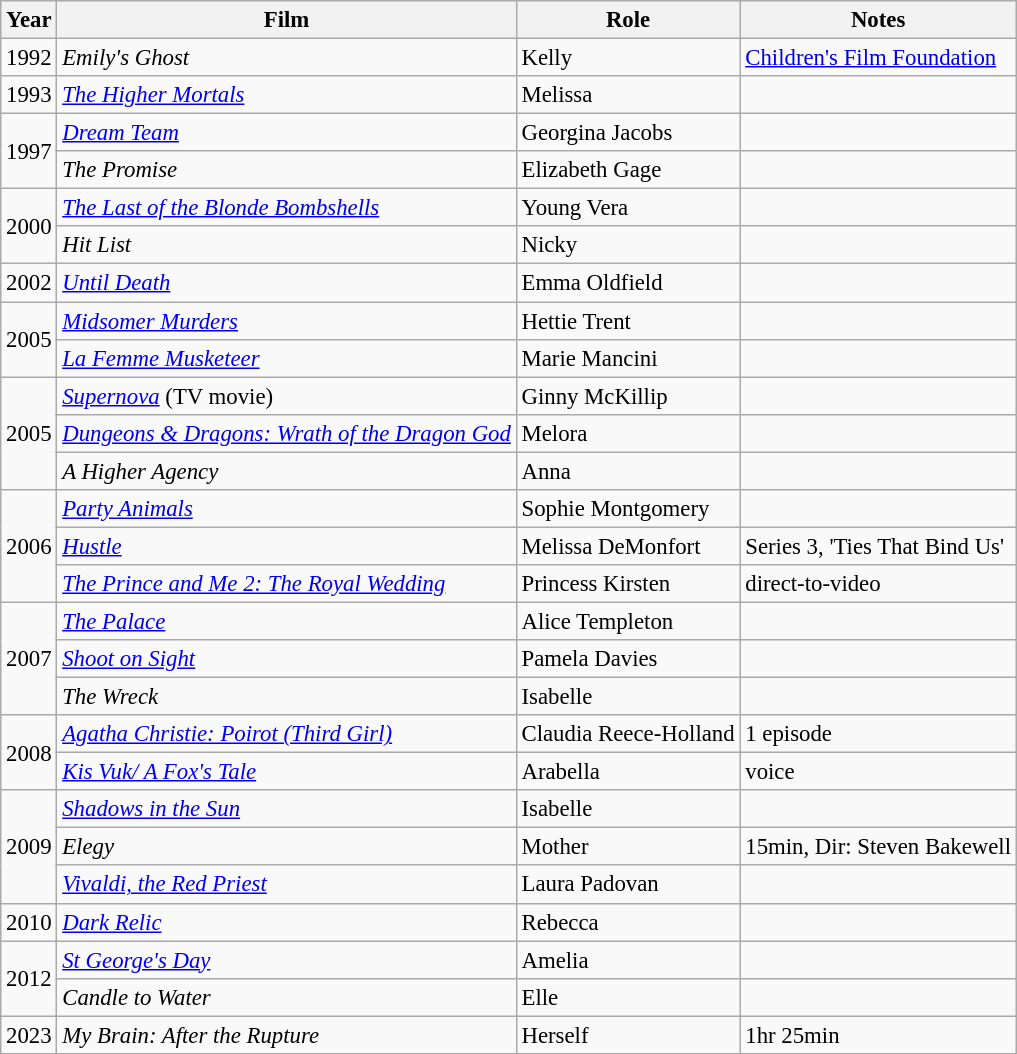<table class="wikitable" style="font-size:95%;">
<tr>
<th>Year</th>
<th>Film</th>
<th>Role</th>
<th>Notes</th>
</tr>
<tr>
<td>1992</td>
<td><em>Emily's Ghost</em></td>
<td>Kelly</td>
<td><a href='#'>Children's Film Foundation</a></td>
</tr>
<tr>
<td>1993</td>
<td><em><a href='#'>The Higher Mortals</a></em></td>
<td>Melissa</td>
<td></td>
</tr>
<tr>
<td rowspan=2>1997</td>
<td><em><a href='#'>Dream Team</a></em></td>
<td>Georgina Jacobs</td>
<td></td>
</tr>
<tr>
<td><em>The Promise</em></td>
<td>Elizabeth Gage</td>
<td></td>
</tr>
<tr>
<td rowspan=2>2000</td>
<td><em><a href='#'>The Last of the Blonde Bombshells</a></em></td>
<td>Young Vera</td>
<td></td>
</tr>
<tr>
<td><em>Hit List</em></td>
<td>Nicky</td>
<td></td>
</tr>
<tr>
<td>2002</td>
<td><em><a href='#'>Until Death</a></em></td>
<td>Emma Oldfield</td>
<td></td>
</tr>
<tr>
<td rowspan=2>2005</td>
<td><em><a href='#'>Midsomer Murders</a></em></td>
<td>Hettie Trent</td>
<td></td>
</tr>
<tr>
<td><em><a href='#'>La Femme Musketeer</a></em></td>
<td>Marie Mancini</td>
<td></td>
</tr>
<tr>
<td rowspan=3>2005</td>
<td><em><a href='#'>Supernova</a></em> (TV movie)</td>
<td>Ginny McKillip</td>
<td></td>
</tr>
<tr>
<td><em><a href='#'>Dungeons & Dragons: Wrath of the Dragon God</a></em></td>
<td>Melora</td>
<td></td>
</tr>
<tr>
<td><em>A Higher Agency</em></td>
<td>Anna</td>
<td></td>
</tr>
<tr>
<td rowspan=3>2006</td>
<td><em><a href='#'>Party Animals</a></em></td>
<td>Sophie Montgomery</td>
<td></td>
</tr>
<tr>
<td><em><a href='#'>Hustle</a></em></td>
<td>Melissa DeMonfort</td>
<td>Series 3, 'Ties That Bind Us'</td>
</tr>
<tr>
<td><em><a href='#'>The Prince and Me 2: The Royal Wedding</a></em></td>
<td>Princess Kirsten</td>
<td>direct-to-video</td>
</tr>
<tr>
<td rowspan=3>2007</td>
<td><em><a href='#'>The Palace</a></em></td>
<td>Alice Templeton</td>
<td></td>
</tr>
<tr>
<td><em><a href='#'>Shoot on Sight</a></em></td>
<td>Pamela Davies</td>
<td></td>
</tr>
<tr>
<td><em>The Wreck</em></td>
<td>Isabelle</td>
<td></td>
</tr>
<tr>
<td rowspan=2>2008</td>
<td><em><a href='#'>Agatha Christie: Poirot (Third Girl)</a></em></td>
<td>Claudia Reece-Holland</td>
<td>1 episode</td>
</tr>
<tr>
<td><em><a href='#'>Kis Vuk/ A Fox's Tale</a></em></td>
<td>Arabella</td>
<td>voice</td>
</tr>
<tr>
<td rowspan=3>2009</td>
<td><em><a href='#'>Shadows in the Sun</a></em></td>
<td>Isabelle</td>
<td></td>
</tr>
<tr>
<td><em>Elegy</em></td>
<td>Mother</td>
<td>15min, Dir: Steven Bakewell</td>
</tr>
<tr>
<td><em><a href='#'>Vivaldi, the Red Priest</a></em></td>
<td>Laura Padovan</td>
<td></td>
</tr>
<tr>
<td>2010</td>
<td><em><a href='#'>Dark Relic</a></em></td>
<td>Rebecca</td>
<td></td>
</tr>
<tr>
<td rowspan=2>2012</td>
<td><em><a href='#'>St George's Day</a></em></td>
<td>Amelia</td>
<td></td>
</tr>
<tr>
<td><em>Candle to Water</em></td>
<td>Elle</td>
<td></td>
</tr>
<tr>
<td>2023</td>
<td><em>My Brain: After the Rupture</em></td>
<td>Herself</td>
<td>1hr 25min</td>
</tr>
</table>
